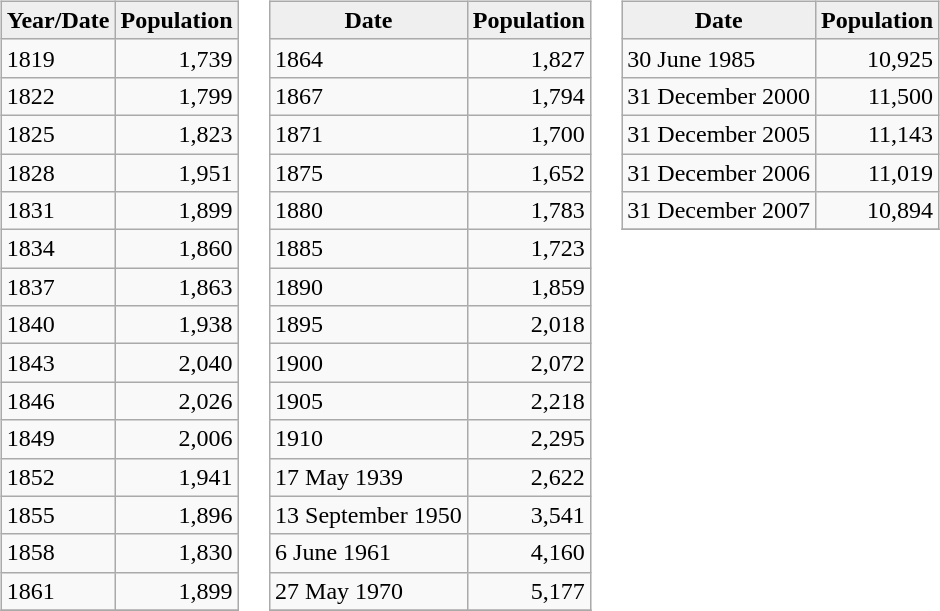<table>
<tr>
<td valign="top"><br><table class="wikitable">
<tr>
<th style="background:#efefef;">Year/Date</th>
<th style="background:#efefef;">Population</th>
</tr>
<tr ---->
<td>1819</td>
<td align="right">1,739</td>
</tr>
<tr ---->
<td>1822</td>
<td align="right">1,799</td>
</tr>
<tr ---->
<td>1825</td>
<td align="right">1,823</td>
</tr>
<tr ---->
<td>1828</td>
<td align="right">1,951</td>
</tr>
<tr ---->
<td>1831</td>
<td align="right">1,899</td>
</tr>
<tr ---->
<td>1834</td>
<td align="right">1,860</td>
</tr>
<tr ---->
<td>1837</td>
<td align="right">1,863</td>
</tr>
<tr ---->
<td>1840</td>
<td align="right">1,938</td>
</tr>
<tr ---->
<td>1843</td>
<td align="right">2,040</td>
</tr>
<tr ---->
<td>1846</td>
<td align="right">2,026</td>
</tr>
<tr ---->
<td>1849</td>
<td align="right">2,006</td>
</tr>
<tr ---->
<td>1852</td>
<td align="right">1,941</td>
</tr>
<tr ---->
<td>1855</td>
<td align="right">1,896</td>
</tr>
<tr ---->
<td>1858</td>
<td align="right">1,830</td>
</tr>
<tr ---->
<td>1861</td>
<td align="right">1,899</td>
</tr>
<tr ---->
</tr>
</table>
</td>
<td valign="top"><br><table class="wikitable">
<tr>
<th style="background:#efefef;">Date</th>
<th style="background:#efefef;">Population</th>
</tr>
<tr ---->
<td>1864</td>
<td align="right">1,827</td>
</tr>
<tr ---->
<td>1867</td>
<td align="right">1,794</td>
</tr>
<tr ---->
<td>1871</td>
<td align="right">1,700</td>
</tr>
<tr ---->
<td>1875</td>
<td align="right">1,652</td>
</tr>
<tr ---->
<td>1880</td>
<td align="right">1,783</td>
</tr>
<tr ---->
<td>1885</td>
<td align="right">1,723</td>
</tr>
<tr ---->
<td>1890</td>
<td align="right">1,859</td>
</tr>
<tr ---->
<td>1895</td>
<td align="right">2,018</td>
</tr>
<tr ---->
<td>1900</td>
<td align="right">2,072</td>
</tr>
<tr ---->
<td>1905</td>
<td align="right">2,218</td>
</tr>
<tr ---->
<td>1910</td>
<td align="right">2,295</td>
</tr>
<tr ---->
<td>17 May 1939</td>
<td align="right">2,622</td>
</tr>
<tr ---->
<td>13 September 1950</td>
<td align="right">3,541</td>
</tr>
<tr ---->
<td>6 June 1961</td>
<td align="right">4,160</td>
</tr>
<tr ---->
<td>27 May 1970</td>
<td align="right">5,177</td>
</tr>
<tr ---->
</tr>
</table>
</td>
<td valign="top"><br><table class="wikitable">
<tr>
<th style="background:#efefef;">Date</th>
<th style="background:#efefef;">Population</th>
</tr>
<tr ---->
<td>30 June 1985</td>
<td align="right">10,925</td>
</tr>
<tr ---->
<td>31 December 2000</td>
<td align="right">11,500</td>
</tr>
<tr ---->
<td>31 December 2005</td>
<td align="right">11,143</td>
</tr>
<tr ---->
<td>31 December 2006</td>
<td align="right">11,019</td>
</tr>
<tr ---->
<td>31 December 2007</td>
<td align="right">10,894</td>
</tr>
<tr ---->
</tr>
</table>
</td>
</tr>
</table>
